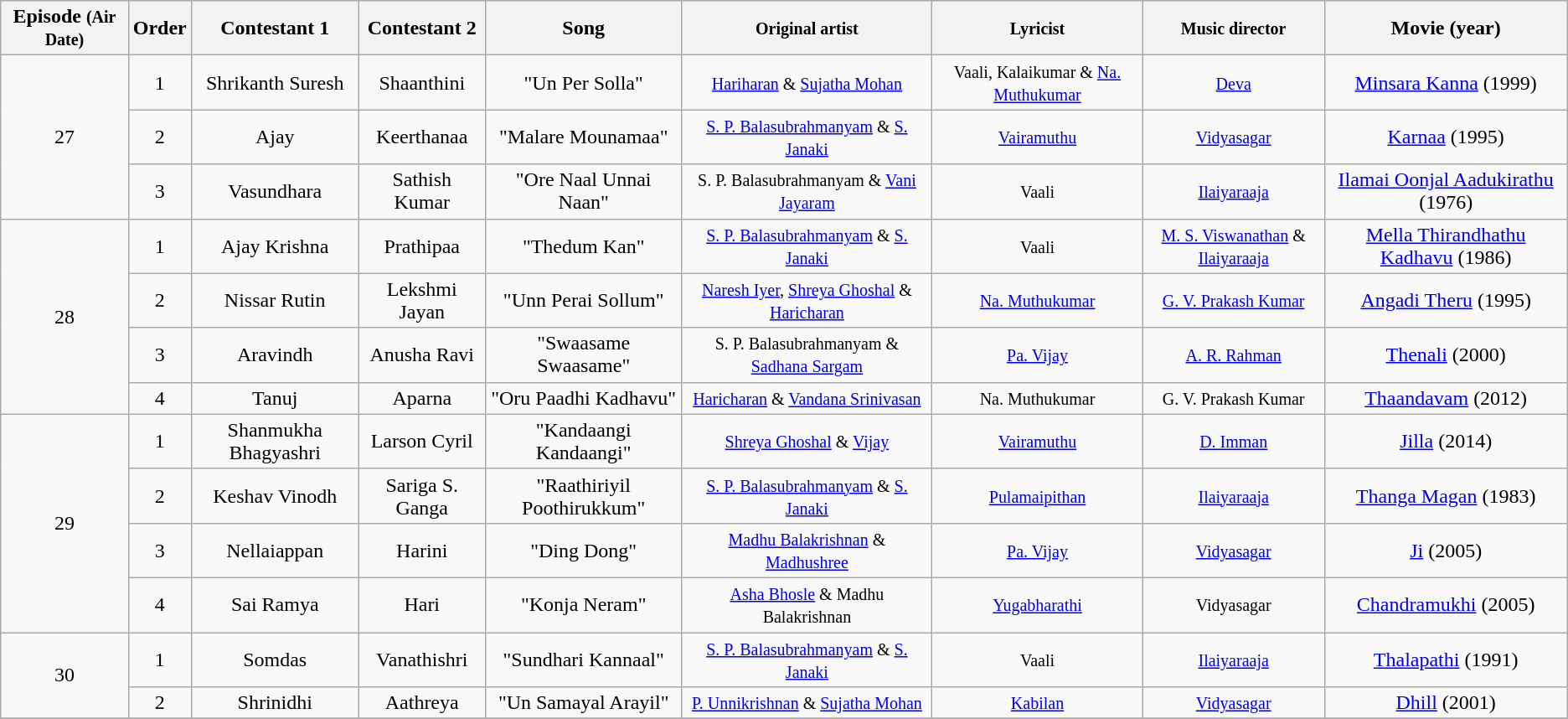<table class="wikitable sortable" style="text-align: center; width: auto;">
<tr style="background:lightgrey; text-align:center;">
<th>Episode <small>(Air Date)</small></th>
<th>Order</th>
<th>Contestant 1</th>
<th>Contestant 2</th>
<th>Song</th>
<th><small>Original artist</small></th>
<th><small>Lyricist</small></th>
<th><small>Music director</small></th>
<th>Movie (year)</th>
</tr>
<tr>
<td rowspan=3>27 <br><small></small></td>
<td>1</td>
<td>Shrikanth Suresh</td>
<td>Shaanthini</td>
<td>"Un Per Solla"</td>
<td><small><a href='#'>Hariharan</a> & <a href='#'>Sujatha Mohan</a></small></td>
<td><small>Vaali, Kalaikumar & <a href='#'>Na. Muthukumar</a></small></td>
<td><small><a href='#'>Deva</a></small></td>
<td><a href='#'>Minsara Kanna</a> (1999)</td>
</tr>
<tr>
<td>2</td>
<td>Ajay</td>
<td>Keerthanaa</td>
<td>"Malare Mounamaa"</td>
<td><small><a href='#'>S. P. Balasubrahmanyam</a> & <a href='#'>S. Janaki</a></small></td>
<td><small><a href='#'>Vairamuthu</a></small></td>
<td><small><a href='#'>Vidyasagar</a></small></td>
<td><a href='#'>Karnaa</a> (1995)</td>
</tr>
<tr>
<td>3</td>
<td>Vasundhara</td>
<td>Sathish Kumar</td>
<td>"Ore Naal Unnai Naan"</td>
<td><small>S. P. Balasubrahmanyam & <a href='#'>Vani Jayaram</a></small></td>
<td><small>Vaali</small></td>
<td><small><a href='#'>Ilaiyaraaja</a></small></td>
<td><a href='#'>Ilamai Oonjal Aadukirathu</a> (1976)</td>
</tr>
<tr>
<td rowspan=4>28 <br><small></small></td>
<td>1</td>
<td>Ajay Krishna</td>
<td>Prathipaa</td>
<td>"Thedum Kan"</td>
<td><small><a href='#'>S. P. Balasubrahmanyam</a> & <a href='#'>S. Janaki</a></small></td>
<td><small>Vaali</small></td>
<td><small><a href='#'>M. S. Viswanathan</a> & <a href='#'>Ilaiyaraaja</a></small></td>
<td><a href='#'>Mella Thirandhathu Kadhavu</a> (1986)</td>
</tr>
<tr>
<td>2</td>
<td>Nissar Rutin</td>
<td>Lekshmi Jayan</td>
<td>"Unn Perai Sollum"</td>
<td><small><a href='#'>Naresh Iyer</a>, <a href='#'>Shreya Ghoshal</a> & <a href='#'>Haricharan</a></small></td>
<td><small><a href='#'>Na. Muthukumar</a></small></td>
<td><small><a href='#'>G. V. Prakash Kumar</a></small></td>
<td><a href='#'>Angadi Theru</a> (1995)</td>
</tr>
<tr>
<td>3</td>
<td>Aravindh</td>
<td>Anusha Ravi</td>
<td>"Swaasame Swaasame"</td>
<td><small>S. P. Balasubrahmanyam & <a href='#'>Sadhana Sargam</a></small></td>
<td><small><a href='#'>Pa. Vijay</a></small></td>
<td><small><a href='#'>A. R. Rahman</a></small></td>
<td><a href='#'>Thenali</a> (2000)</td>
</tr>
<tr>
<td>4</td>
<td>Tanuj</td>
<td>Aparna</td>
<td>"Oru Paadhi Kadhavu"</td>
<td><small><a href='#'>Haricharan</a> & <a href='#'>Vandana Srinivasan</a></small></td>
<td><small>Na. Muthukumar</small></td>
<td><small>G. V. Prakash Kumar</small></td>
<td><a href='#'>Thaandavam</a> (2012)</td>
</tr>
<tr>
<td rowspan=4>29 <br><small></small></td>
<td>1</td>
<td>Shanmukha Bhagyashri</td>
<td>Larson Cyril</td>
<td>"Kandaangi Kandaangi"</td>
<td><small><a href='#'>Shreya Ghoshal</a> & <a href='#'>Vijay</a></small></td>
<td><small><a href='#'>Vairamuthu</a></small></td>
<td><small><a href='#'>D. Imman</a></small></td>
<td><a href='#'>Jilla</a> (2014)</td>
</tr>
<tr>
<td>2</td>
<td>Keshav Vinodh</td>
<td>Sariga S. Ganga</td>
<td>"Raathiriyil Poothirukkum"</td>
<td><small><a href='#'>S. P. Balasubrahmanyam</a> & <a href='#'>S. Janaki</a></small></td>
<td><small><a href='#'>Pulamaipithan</a></small></td>
<td><small><a href='#'>Ilaiyaraaja</a></small></td>
<td><a href='#'>Thanga Magan</a> (1983)</td>
</tr>
<tr>
<td>3</td>
<td>Nellaiappan</td>
<td>Harini</td>
<td>"Ding Dong"</td>
<td><small><a href='#'>Madhu Balakrishnan</a> & <a href='#'>Madhushree</a></small></td>
<td><small><a href='#'>Pa. Vijay</a></small></td>
<td><small><a href='#'>Vidyasagar</a></small></td>
<td><a href='#'>Ji</a> (2005)</td>
</tr>
<tr>
<td>4</td>
<td>Sai Ramya</td>
<td>Hari</td>
<td>"Konja Neram"</td>
<td><small><a href='#'>Asha Bhosle</a> & Madhu Balakrishnan</small></td>
<td><small><a href='#'>Yugabharathi</a></small></td>
<td><small>Vidyasagar</small></td>
<td><a href='#'>Chandramukhi</a> (2005)</td>
</tr>
<tr>
<td rowspan=2>30 <br><small></small></td>
<td>1</td>
<td>Somdas</td>
<td>Vanathishri</td>
<td>"Sundhari Kannaal"</td>
<td><small><a href='#'>S. P. Balasubrahmanyam</a> & <a href='#'>S. Janaki</a></small></td>
<td><small>Vaali</small></td>
<td><small><a href='#'>Ilaiyaraaja</a></small></td>
<td><a href='#'>Thalapathi</a> (1991)</td>
</tr>
<tr>
<td>2</td>
<td>Shrinidhi</td>
<td>Aathreya</td>
<td>"Un Samayal Arayil"</td>
<td><small><a href='#'>P. Unnikrishnan</a> & <a href='#'>Sujatha Mohan</a></small></td>
<td><small><a href='#'>Kabilan</a></small></td>
<td><small><a href='#'>Vidyasagar</a></small></td>
<td><a href='#'>Dhill</a> (2001)</td>
</tr>
<tr>
</tr>
</table>
